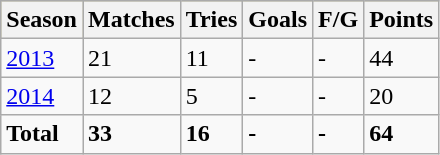<table class="wikitable">
<tr style="background:#bdb76b;">
<th>Season</th>
<th>Matches</th>
<th>Tries</th>
<th>Goals</th>
<th>F/G</th>
<th>Points</th>
</tr>
<tr>
<td><a href='#'>2013</a></td>
<td>21</td>
<td>11</td>
<td>-</td>
<td>-</td>
<td>44</td>
</tr>
<tr>
<td><a href='#'>2014</a></td>
<td>12</td>
<td>5</td>
<td>-</td>
<td>-</td>
<td>20</td>
</tr>
<tr>
<td><strong>Total</strong></td>
<td><strong>33</strong></td>
<td><strong>16</strong></td>
<td><strong>-</strong></td>
<td><strong>-</strong></td>
<td><strong>64</strong></td>
</tr>
</table>
